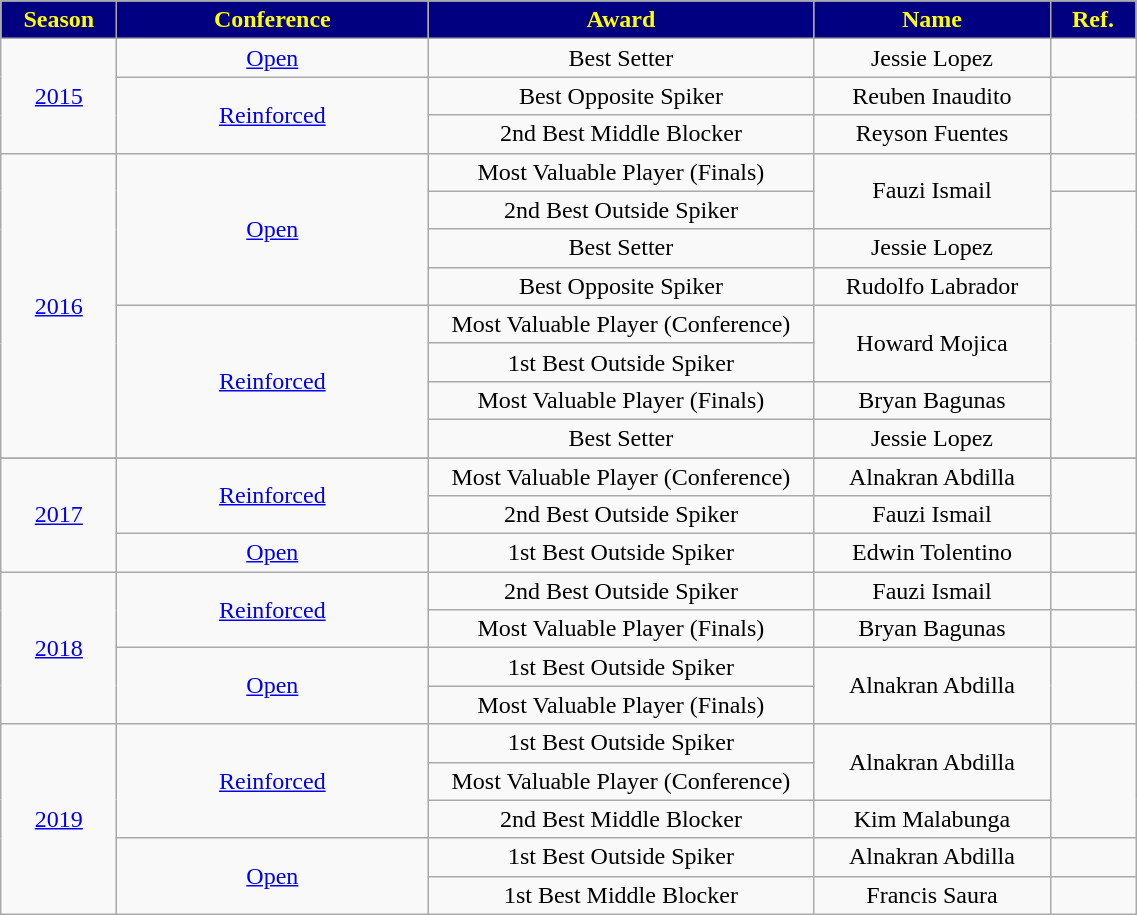<table class="wikitable">
<tr>
<th width=70px style="background: #000080; color: yellow; text-align: center">Season</th>
<th width=200px style="background: #000080; color: yellow">Conference</th>
<th width=250px style="background: #000080; color: yellow">Award</th>
<th width=150px style="background: #000080; color: yellow">Name</th>
<th width=50px style="background: #000080; color: yellow; text-align: center">Ref.</th>
</tr>
<tr align=center>
<td rowspan=3><a href='#'>2015</a></td>
<td><a href='#'>Open</a></td>
<td>Best Setter</td>
<td>Jessie Lopez</td>
<td></td>
</tr>
<tr align=center>
<td rowspan=2><a href='#'>Reinforced</a></td>
<td>Best Opposite Spiker</td>
<td>Reuben Inaudito</td>
<td rowspan=2></td>
</tr>
<tr align=center>
<td>2nd Best Middle Blocker</td>
<td>Reyson Fuentes</td>
</tr>
<tr align=center>
<td rowspan=8><a href='#'>2016</a></td>
<td rowspan=4><a href='#'>Open</a></td>
<td>Most Valuable Player (Finals)</td>
<td rowspan=2>Fauzi Ismail</td>
<td></td>
</tr>
<tr align=center>
<td>2nd Best Outside Spiker</td>
<td rowspan=3></td>
</tr>
<tr align=center>
<td>Best Setter</td>
<td>Jessie Lopez</td>
</tr>
<tr align=center>
<td>Best Opposite Spiker</td>
<td>Rudolfo Labrador</td>
</tr>
<tr align=center>
<td rowspan=4><a href='#'>Reinforced</a></td>
<td>Most Valuable Player (Conference)</td>
<td rowspan=2>Howard Mojica</td>
<td rowspan=4></td>
</tr>
<tr align=center>
<td>1st Best Outside Spiker</td>
</tr>
<tr align=center>
<td>Most Valuable Player (Finals)</td>
<td>Bryan Bagunas</td>
</tr>
<tr align=center>
<td>Best Setter</td>
<td>Jessie Lopez</td>
</tr>
<tr>
</tr>
<tr align=center>
<td rowspan=3><a href='#'>2017</a></td>
<td rowspan=2><a href='#'>Reinforced</a></td>
<td>Most Valuable Player (Conference)</td>
<td>Alnakran Abdilla</td>
<td rowspan=2></td>
</tr>
<tr align=center>
<td>2nd Best Outside Spiker</td>
<td>Fauzi Ismail</td>
</tr>
<tr align=center>
<td rowspan=1><a href='#'>Open</a></td>
<td>1st Best Outside Spiker</td>
<td>Edwin Tolentino</td>
<td></td>
</tr>
<tr align=center>
<td rowspan=4><a href='#'>2018</a></td>
<td rowspan=2><a href='#'>Reinforced</a></td>
<td>2nd Best Outside Spiker</td>
<td>Fauzi Ismail</td>
<td></td>
</tr>
<tr align=center>
<td>Most Valuable Player (Finals)</td>
<td>Bryan Bagunas</td>
<td></td>
</tr>
<tr align=center>
<td rowspan=2><a href='#'>Open</a></td>
<td>1st Best Outside Spiker</td>
<td rowspan=2>Alnakran Abdilla</td>
<td rowspan=2></td>
</tr>
<tr align=center>
<td>Most Valuable Player (Finals)</td>
</tr>
<tr align=center>
<td rowspan=5><a href='#'>2019</a></td>
<td rowspan=3><a href='#'>Reinforced</a></td>
<td>1st Best Outside Spiker</td>
<td rowspan=2>Alnakran Abdilla</td>
<td rowspan=3></td>
</tr>
<tr align=center>
<td>Most Valuable Player (Conference)</td>
</tr>
<tr align=center>
<td>2nd Best Middle Blocker</td>
<td>Kim Malabunga</td>
</tr>
<tr align=center>
<td rowspan=2><a href='#'>Open</a></td>
<td>1st Best Outside Spiker</td>
<td>Alnakran Abdilla</td>
<td></td>
</tr>
<tr align=center>
<td>1st Best Middle Blocker</td>
<td>Francis Saura</td>
<td></td>
</tr>
</table>
